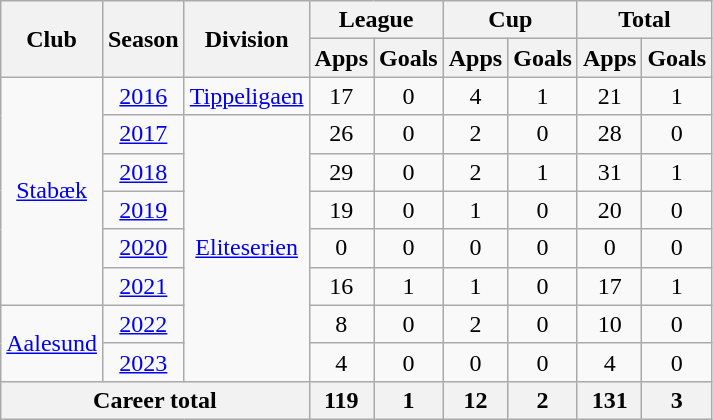<table class="wikitable" style="text-align: center;">
<tr>
<th rowspan="2">Club</th>
<th rowspan="2">Season</th>
<th rowspan="2">Division</th>
<th colspan="2">League</th>
<th colspan="2">Cup</th>
<th colspan="2">Total</th>
</tr>
<tr>
<th>Apps</th>
<th>Goals</th>
<th>Apps</th>
<th>Goals</th>
<th>Apps</th>
<th>Goals</th>
</tr>
<tr>
<td rowspan="6" valign="center"><a href='#'>Stabæk</a></td>
<td><a href='#'>2016</a></td>
<td rowspan="1" valign="center"><a href='#'>Tippeligaen</a></td>
<td>17</td>
<td>0</td>
<td>4</td>
<td>1</td>
<td>21</td>
<td>1</td>
</tr>
<tr>
<td><a href='#'>2017</a></td>
<td rowspan="7" valign="center"><a href='#'>Eliteserien</a></td>
<td>26</td>
<td>0</td>
<td>2</td>
<td>0</td>
<td>28</td>
<td>0</td>
</tr>
<tr>
<td><a href='#'>2018</a></td>
<td>29</td>
<td>0</td>
<td>2</td>
<td>1</td>
<td>31</td>
<td>1</td>
</tr>
<tr>
<td><a href='#'>2019</a></td>
<td>19</td>
<td>0</td>
<td>1</td>
<td>0</td>
<td>20</td>
<td>0</td>
</tr>
<tr>
<td><a href='#'>2020</a></td>
<td>0</td>
<td>0</td>
<td>0</td>
<td>0</td>
<td>0</td>
<td>0</td>
</tr>
<tr>
<td><a href='#'>2021</a></td>
<td>16</td>
<td>1</td>
<td>1</td>
<td>0</td>
<td>17</td>
<td>1</td>
</tr>
<tr>
<td rowspan="2" valign="center"><a href='#'>Aalesund</a></td>
<td><a href='#'>2022</a></td>
<td>8</td>
<td>0</td>
<td>2</td>
<td>0</td>
<td>10</td>
<td>0</td>
</tr>
<tr>
<td><a href='#'>2023</a></td>
<td>4</td>
<td>0</td>
<td>0</td>
<td>0</td>
<td>4</td>
<td>0</td>
</tr>
<tr>
<th colspan="3">Career total</th>
<th>119</th>
<th>1</th>
<th>12</th>
<th>2</th>
<th>131</th>
<th>3</th>
</tr>
</table>
